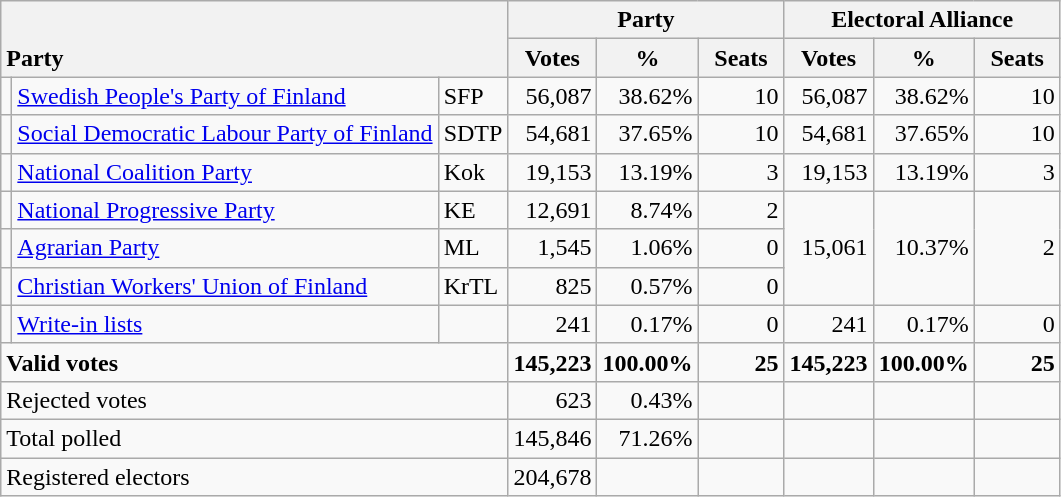<table class="wikitable" border="1" style="text-align:right;">
<tr>
<th style="text-align:left;" valign=bottom rowspan=2 colspan=3>Party</th>
<th colspan=3>Party</th>
<th colspan=3>Electoral Alliance</th>
</tr>
<tr>
<th align=center valign=bottom width="50">Votes</th>
<th align=center valign=bottom width="50">%</th>
<th align=center valign=bottom width="50">Seats</th>
<th align=center valign=bottom width="50">Votes</th>
<th align=center valign=bottom width="50">%</th>
<th align=center valign=bottom width="50">Seats</th>
</tr>
<tr>
<td></td>
<td align=left><a href='#'>Swedish People's Party of Finland</a></td>
<td align=left>SFP</td>
<td>56,087</td>
<td>38.62%</td>
<td>10</td>
<td>56,087</td>
<td>38.62%</td>
<td>10</td>
</tr>
<tr>
<td></td>
<td align=left style="white-space: nowrap;"><a href='#'>Social Democratic Labour Party of Finland</a></td>
<td align=left>SDTP</td>
<td>54,681</td>
<td>37.65%</td>
<td>10</td>
<td>54,681</td>
<td>37.65%</td>
<td>10</td>
</tr>
<tr>
<td></td>
<td align=left><a href='#'>National Coalition Party</a></td>
<td align=left>Kok</td>
<td>19,153</td>
<td>13.19%</td>
<td>3</td>
<td>19,153</td>
<td>13.19%</td>
<td>3</td>
</tr>
<tr>
<td></td>
<td align=left><a href='#'>National Progressive Party</a></td>
<td align=left>KE</td>
<td>12,691</td>
<td>8.74%</td>
<td>2</td>
<td rowspan=3>15,061</td>
<td rowspan=3>10.37%</td>
<td rowspan=3>2</td>
</tr>
<tr>
<td></td>
<td align=left><a href='#'>Agrarian Party</a></td>
<td align=left>ML</td>
<td>1,545</td>
<td>1.06%</td>
<td>0</td>
</tr>
<tr>
<td></td>
<td align=left><a href='#'>Christian Workers' Union of Finland</a></td>
<td align=left>KrTL</td>
<td>825</td>
<td>0.57%</td>
<td>0</td>
</tr>
<tr>
<td></td>
<td align=left><a href='#'>Write-in lists</a></td>
<td align=left></td>
<td>241</td>
<td>0.17%</td>
<td>0</td>
<td>241</td>
<td>0.17%</td>
<td>0</td>
</tr>
<tr style="font-weight:bold">
<td align=left colspan=3>Valid votes</td>
<td>145,223</td>
<td>100.00%</td>
<td>25</td>
<td>145,223</td>
<td>100.00%</td>
<td>25</td>
</tr>
<tr>
<td align=left colspan=3>Rejected votes</td>
<td>623</td>
<td>0.43%</td>
<td></td>
<td></td>
<td></td>
<td></td>
</tr>
<tr>
<td align=left colspan=3>Total polled</td>
<td>145,846</td>
<td>71.26%</td>
<td></td>
<td></td>
<td></td>
<td></td>
</tr>
<tr>
<td align=left colspan=3>Registered electors</td>
<td>204,678</td>
<td></td>
<td></td>
<td></td>
<td></td>
<td></td>
</tr>
</table>
